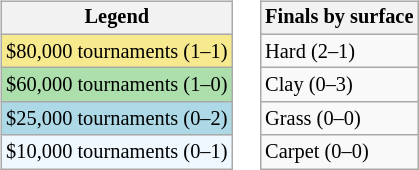<table>
<tr style="vertical-align:top">
<td><br><table class="wikitable" style="font-size:85%;">
<tr>
<th>Legend</th>
</tr>
<tr style="background:#f7e98e;">
<td>$80,000 tournaments (1–1)</td>
</tr>
<tr style="background:#addfad;">
<td>$60,000 tournaments (1–0)</td>
</tr>
<tr style="background:lightblue;">
<td>$25,000 tournaments (0–2)</td>
</tr>
<tr style="background:#f0f8ff;">
<td>$10,000 tournaments (0–1)</td>
</tr>
</table>
</td>
<td><br><table class="wikitable" style="font-size:85%;">
<tr>
<th>Finals by surface</th>
</tr>
<tr>
<td>Hard (2–1)</td>
</tr>
<tr>
<td>Clay (0–3)</td>
</tr>
<tr>
<td>Grass (0–0)</td>
</tr>
<tr>
<td>Carpet (0–0)</td>
</tr>
</table>
</td>
</tr>
</table>
